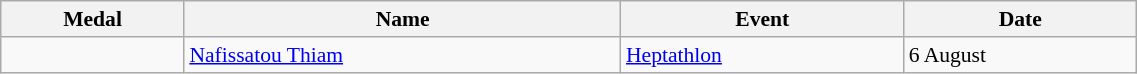<table class=wikitable style=font-size:90% width=60%>
<tr>
<th>Medal</th>
<th>Name</th>
<th>Event</th>
<th>Date</th>
</tr>
<tr>
<td></td>
<td><a href='#'>Nafissatou Thiam</a></td>
<td><a href='#'>Heptathlon</a></td>
<td>6 August</td>
</tr>
</table>
